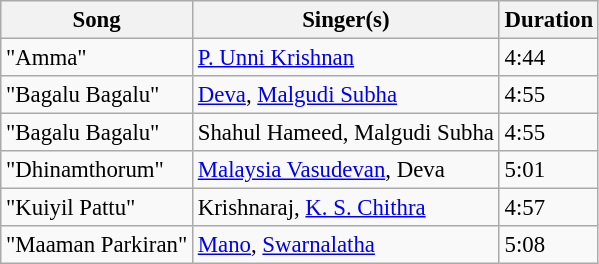<table class="wikitable" style="font-size:95%;">
<tr>
<th>Song</th>
<th>Singer(s)</th>
<th>Duration</th>
</tr>
<tr>
<td>"Amma"</td>
<td><a href='#'>P. Unni Krishnan</a></td>
<td>4:44</td>
</tr>
<tr>
<td>"Bagalu Bagalu"</td>
<td><a href='#'>Deva</a>, <a href='#'>Malgudi Subha</a></td>
<td>4:55</td>
</tr>
<tr>
<td>"Bagalu Bagalu"</td>
<td>Shahul Hameed, Malgudi Subha</td>
<td>4:55</td>
</tr>
<tr>
<td>"Dhinamthorum"</td>
<td><a href='#'>Malaysia Vasudevan</a>, Deva</td>
<td>5:01</td>
</tr>
<tr>
<td>"Kuiyil Pattu"</td>
<td>Krishnaraj, <a href='#'>K. S. Chithra</a></td>
<td>4:57</td>
</tr>
<tr>
<td>"Maaman Parkiran"</td>
<td><a href='#'>Mano</a>, <a href='#'>Swarnalatha</a></td>
<td>5:08</td>
</tr>
</table>
